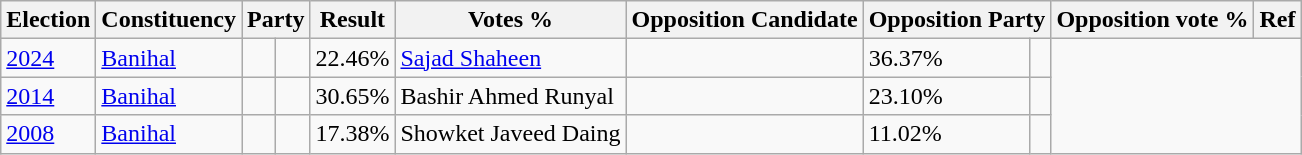<table class="wikitable sortable">
<tr>
<th>Election</th>
<th>Constituency</th>
<th colspan="2">Party</th>
<th>Result</th>
<th>Votes %</th>
<th>Opposition Candidate</th>
<th colspan="2">Opposition Party</th>
<th>Opposition vote %</th>
<th>Ref</th>
</tr>
<tr>
<td><a href='#'>2024</a></td>
<td><a href='#'>Banihal</a></td>
<td></td>
<td></td>
<td>22.46%</td>
<td><a href='#'>Sajad Shaheen</a></td>
<td></td>
<td>36.37%</td>
<td></td>
</tr>
<tr>
<td><a href='#'>2014</a></td>
<td><a href='#'>Banihal</a></td>
<td></td>
<td></td>
<td>30.65%</td>
<td>Bashir Ahmed Runyal</td>
<td></td>
<td>23.10%</td>
<td></td>
</tr>
<tr>
<td><a href='#'>2008</a></td>
<td><a href='#'>Banihal</a></td>
<td></td>
<td></td>
<td>17.38%</td>
<td>Showket Javeed Daing</td>
<td></td>
<td>11.02%</td>
<td></td>
</tr>
</table>
